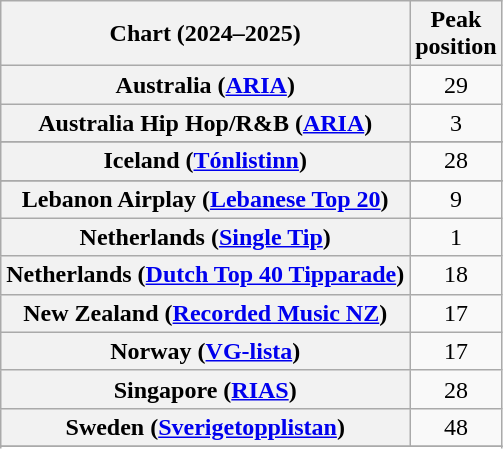<table class="wikitable sortable plainrowheaders" style="text-align:center">
<tr>
<th scope="col">Chart (2024–2025)</th>
<th scope="col">Peak<br>position</th>
</tr>
<tr>
<th scope="row">Australia (<a href='#'>ARIA</a>)</th>
<td>29</td>
</tr>
<tr>
<th scope="row">Australia Hip Hop/R&B (<a href='#'>ARIA</a>)</th>
<td>3</td>
</tr>
<tr>
</tr>
<tr>
</tr>
<tr>
<th scope="row">Iceland (<a href='#'>Tónlistinn</a>)</th>
<td>28</td>
</tr>
<tr>
</tr>
<tr>
<th scope="row">Lebanon Airplay (<a href='#'>Lebanese Top 20</a>)</th>
<td>9</td>
</tr>
<tr>
<th scope="row">Netherlands (<a href='#'>Single Tip</a>)</th>
<td>1</td>
</tr>
<tr>
<th scope="row">Netherlands (<a href='#'>Dutch Top 40 Tipparade</a>)</th>
<td>18</td>
</tr>
<tr>
<th scope="row">New Zealand (<a href='#'>Recorded Music NZ</a>)</th>
<td>17</td>
</tr>
<tr>
<th scope="row">Norway (<a href='#'>VG-lista</a>)</th>
<td>17</td>
</tr>
<tr>
<th scope="row">Singapore (<a href='#'>RIAS</a>)</th>
<td>28</td>
</tr>
<tr>
<th scope="row">Sweden (<a href='#'>Sverigetopplistan</a>)</th>
<td>48</td>
</tr>
<tr>
</tr>
<tr>
</tr>
<tr>
</tr>
<tr>
</tr>
</table>
